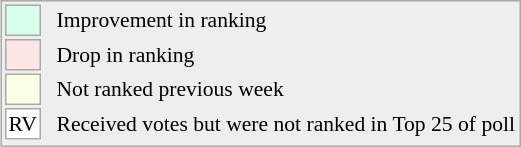<table align=right style="font-size:90%; border:1px solid #aaaaaa; white-space:nowrap; background:#eeeeee;">
<tr>
<td style="background:#d8ffeb; width:20px; border:1px solid #aaaaaa;"> </td>
<td rowspan=5> </td>
<td>Improvement in ranking</td>
</tr>
<tr>
<td style="background:#ffe6e6; width:20px; border:1px solid #aaaaaa;"> </td>
<td>Drop in ranking</td>
</tr>
<tr>
<td style="background:#ffffe6; width:20px; border:1px solid #aaaaaa;"> </td>
<td>Not ranked previous week</td>
</tr>
<tr>
<td align=center style="width:20px; border:1px solid #aaaaaa; background:white;">RV</td>
<td>Received votes but were not ranked in Top 25 of poll</td>
</tr>
<tr>
</tr>
</table>
